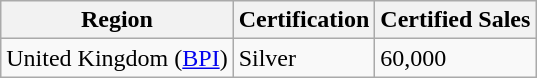<table class="wikitable">
<tr>
<th>Region</th>
<th>Certification</th>
<th>Certified Sales</th>
</tr>
<tr>
<td>United Kingdom (<a href='#'>BPI</a>)</td>
<td>Silver</td>
<td>60,000</td>
</tr>
</table>
